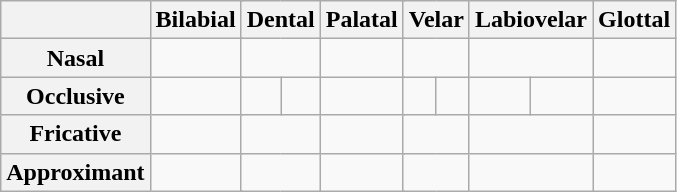<table class="wikitable">
<tr>
<th></th>
<th colspan="2">Bilabial</th>
<th colspan="2">Dental</th>
<th colspan="2">Palatal</th>
<th colspan="2">Velar</th>
<th colspan="2">Labiovelar</th>
<th colspan="2">Glottal</th>
</tr>
<tr align=center>
<th>Nasal</th>
<td colspan="2" style="font-size:larger;"></td>
<td colspan="2" style="font-size:larger;"></td>
<td colspan="2" style="font-size:larger;"></td>
<td colspan="2"></td>
<td colspan="2"></td>
<td colspan="2"></td>
</tr>
<tr align=center>
<th>Occlusive</th>
<td colspan="2" style="font-size:larger;"></td>
<td style="font-size:larger;"></td>
<td style="font-size:larger;"></td>
<td colspan="2"></td>
<td style="font-size:larger;"></td>
<td style="font-size:larger;"></td>
<td style="font-size:larger;"></td>
<td style="font-size:larger;"></td>
<td colspan="2" style="font-size:larger;"></td>
</tr>
<tr align=center>
<th>Fricative</th>
<td colspan="2" style="font-size:larger;"></td>
<td colspan="2" style="font-size:larger;"></td>
<td colspan="2" style="font-size:larger;"></td>
<td colspan="2" style="font-size:larger;"></td>
<td colspan="2" style="font-size:larger;"></td>
<td colspan="2" style="font-size:larger;"></td>
</tr>
<tr align=center>
<th>Approximant</th>
<td colspan="2"></td>
<td colspan="2" style="font-size:larger;"></td>
<td colspan="2" style="font-size:larger;"></td>
<td colspan="2"></td>
<td colspan="2" style="font-size:larger;"></td>
<td colspan="2"></td>
</tr>
</table>
